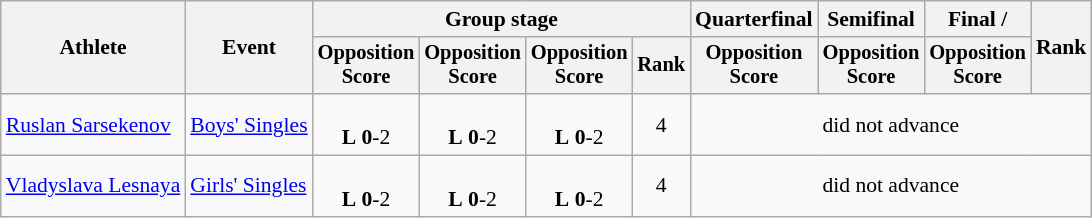<table class="wikitable" style="font-size:90%">
<tr>
<th rowspan=2>Athlete</th>
<th rowspan=2>Event</th>
<th colspan=4>Group stage</th>
<th>Quarterfinal</th>
<th>Semifinal</th>
<th>Final / </th>
<th rowspan=2>Rank</th>
</tr>
<tr style="font-size:95%">
<th>Opposition<br>Score</th>
<th>Opposition<br>Score</th>
<th>Opposition<br>Score</th>
<th>Rank</th>
<th>Opposition<br>Score</th>
<th>Opposition<br>Score</th>
<th>Opposition<br>Score</th>
</tr>
<tr align=center>
<td align=left><a href='#'>Ruslan Sarsekenov</a></td>
<td align=left><a href='#'>Boys' Singles</a></td>
<td> <br> <strong>L</strong> <strong>0</strong>-2</td>
<td> <br> <strong>L</strong> <strong>0</strong>-2</td>
<td> <br> <strong>L</strong> <strong>0</strong>-2</td>
<td>4</td>
<td colspan=4>did not advance</td>
</tr>
<tr align=center>
<td align=left><a href='#'>Vladyslava Lesnaya</a></td>
<td align=left><a href='#'>Girls' Singles</a></td>
<td> <br> <strong>L</strong> <strong>0</strong>-2</td>
<td> <br> <strong>L</strong> <strong>0</strong>-2</td>
<td> <br> <strong>L</strong> <strong>0</strong>-2</td>
<td>4</td>
<td colspan=4>did not advance</td>
</tr>
</table>
